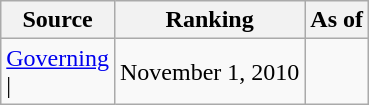<table class="wikitable" style="text-align:center">
<tr>
<th>Source</th>
<th>Ranking</th>
<th>As of</th>
</tr>
<tr>
<td align=left><a href='#'>Governing</a><br>| </td>
<td>November 1, 2010</td>
</tr>
</table>
